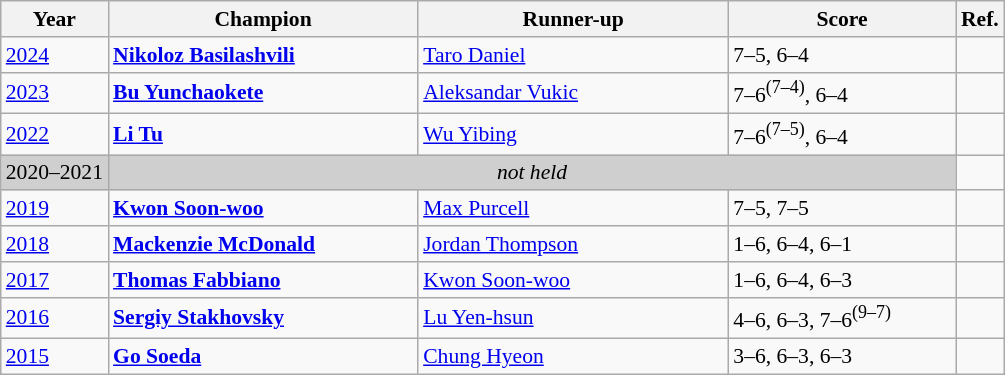<table class="wikitable" style="font-size:90%">
<tr>
<th>Year</th>
<th width="200">Champion</th>
<th width="200">Runner-up</th>
<th width="145">Score</th>
<th>Ref.</th>
</tr>
<tr>
<td><a href='#'>2024</a></td>
<td> <strong><a href='#'>Nikoloz Basilashvili</a></strong></td>
<td> <a href='#'>Taro Daniel</a></td>
<td>7–5, 6–4</td>
<td></td>
</tr>
<tr>
<td><a href='#'>2023</a></td>
<td> <strong><a href='#'>Bu Yunchaokete</a></strong></td>
<td> <a href='#'>Aleksandar Vukic</a></td>
<td>7–6<sup>(7–4)</sup>, 6–4</td>
<td></td>
</tr>
<tr>
<td><a href='#'>2022</a></td>
<td> <strong><a href='#'>Li Tu</a></strong></td>
<td> <a href='#'>Wu Yibing</a></td>
<td>7–6<sup>(7–5)</sup>, 6–4</td>
<td></td>
</tr>
<tr>
<td style="background:#cfcfcf">2020–2021</td>
<td colspan=3 align=center style="background:#cfcfcf"><em>not held</em></td>
<td></td>
</tr>
<tr>
<td><a href='#'>2019</a></td>
<td> <strong><a href='#'>Kwon Soon-woo</a></strong></td>
<td> <a href='#'>Max Purcell</a></td>
<td>7–5, 7–5</td>
<td></td>
</tr>
<tr>
<td><a href='#'>2018</a></td>
<td> <strong><a href='#'>Mackenzie McDonald</a></strong></td>
<td> <a href='#'>Jordan Thompson</a></td>
<td>1–6, 6–4, 6–1</td>
<td></td>
</tr>
<tr>
<td><a href='#'>2017</a></td>
<td> <strong><a href='#'>Thomas Fabbiano</a></strong></td>
<td> <a href='#'>Kwon Soon-woo</a></td>
<td>1–6, 6–4, 6–3</td>
<td></td>
</tr>
<tr>
<td><a href='#'>2016</a></td>
<td> <strong><a href='#'>Sergiy Stakhovsky</a></strong></td>
<td> <a href='#'>Lu Yen-hsun</a></td>
<td>4–6, 6–3, 7–6<sup>(9–7)</sup></td>
<td></td>
</tr>
<tr>
<td><a href='#'>2015</a></td>
<td> <strong><a href='#'>Go Soeda</a></strong></td>
<td> <a href='#'>Chung Hyeon</a></td>
<td>3–6, 6–3, 6–3</td>
<td></td>
</tr>
</table>
